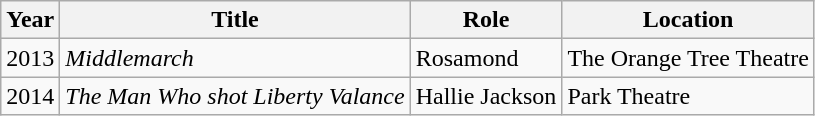<table class="wikitable sortable">
<tr>
<th>Year</th>
<th>Title</th>
<th>Role</th>
<th>Location</th>
</tr>
<tr>
<td>2013</td>
<td><em>Middlemarch</em></td>
<td>Rosamond</td>
<td>The Orange Tree Theatre</td>
</tr>
<tr>
<td>2014</td>
<td><em>The Man Who shot Liberty Valance</em></td>
<td>Hallie Jackson</td>
<td>Park Theatre</td>
</tr>
</table>
